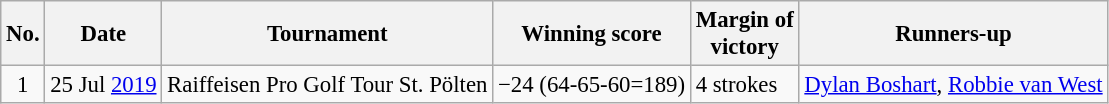<table class="wikitable" style="font-size:95%;">
<tr>
<th>No.</th>
<th>Date</th>
<th>Tournament</th>
<th>Winning score</th>
<th>Margin of<br>victory</th>
<th>Runners-up</th>
</tr>
<tr>
<td align=center>1</td>
<td align=right>25 Jul <a href='#'>2019</a></td>
<td>Raiffeisen Pro Golf Tour St. Pölten</td>
<td>−24 (64-65-60=189)</td>
<td>4 strokes</td>
<td> <a href='#'>Dylan Boshart</a>,  <a href='#'>Robbie van West</a></td>
</tr>
</table>
